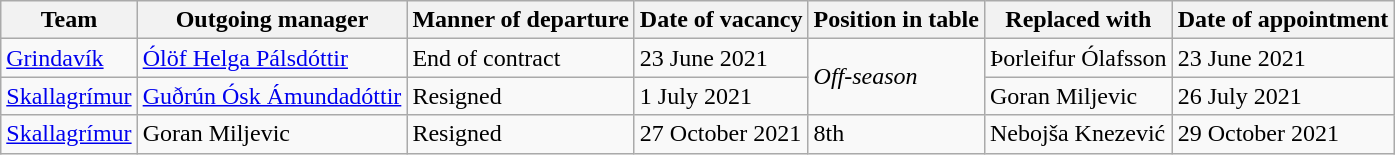<table class="wikitable sortable">
<tr>
<th>Team</th>
<th>Outgoing manager</th>
<th>Manner of departure</th>
<th>Date of vacancy</th>
<th>Position in table</th>
<th>Replaced with</th>
<th>Date of appointment</th>
</tr>
<tr>
<td><a href='#'>Grindavík</a></td>
<td> <a href='#'>Ólöf Helga Pálsdóttir</a></td>
<td>End of contract</td>
<td>23 June 2021</td>
<td rowspan=2><em>Off-season</em></td>
<td> Þorleifur Ólafsson</td>
<td>23 June 2021</td>
</tr>
<tr>
<td><a href='#'>Skallagrímur</a></td>
<td> <a href='#'>Guðrún Ósk Ámundadóttir</a></td>
<td>Resigned</td>
<td>1 July 2021</td>
<td> Goran Miljevic</td>
<td>26 July 2021</td>
</tr>
<tr>
<td><a href='#'>Skallagrímur</a></td>
<td> Goran Miljevic</td>
<td>Resigned</td>
<td>27 October 2021</td>
<td>8th</td>
<td> Nebojša Knezević</td>
<td>29 October 2021</td>
</tr>
</table>
